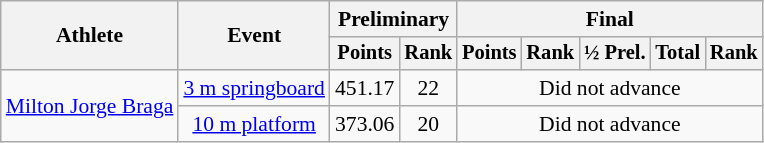<table class="wikitable" style="font-size:90%">
<tr>
<th rowspan="2">Athlete</th>
<th rowspan="2">Event</th>
<th colspan=2>Preliminary</th>
<th colspan=5>Final</th>
</tr>
<tr style="font-size:95%">
<th>Points</th>
<th>Rank</th>
<th>Points</th>
<th>Rank</th>
<th>½ Prel.</th>
<th>Total</th>
<th>Rank</th>
</tr>
<tr align=center>
<td rowspan=2><a href='#'>Milton Jorge Braga</a></td>
<td><a href='#'>3 m springboard</a></td>
<td style="text-align:center;">451.17</td>
<td style="text-align:center;">22</td>
<td style="text-align:center;" colspan=5>Did not advance</td>
</tr>
<tr align=center>
<td><a href='#'>10 m platform</a></td>
<td style="text-align:center;">373.06</td>
<td style="text-align:center;">20</td>
<td style="text-align:center;" colspan=5>Did not advance</td>
</tr>
</table>
